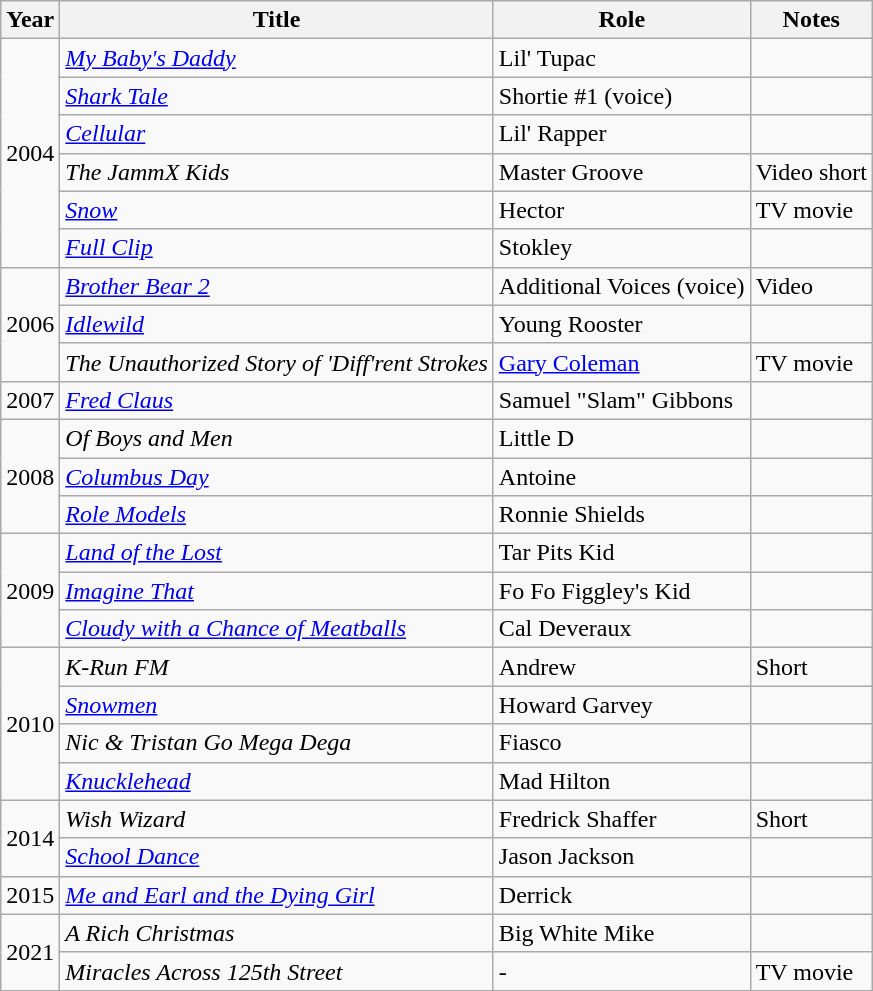<table class="wikitable plainrowheaders sortable" style="margin-right: 0;">
<tr>
<th scope="col">Year</th>
<th scope="col">Title</th>
<th scope="col">Role</th>
<th scope="col" class="unsortable">Notes</th>
</tr>
<tr>
<td rowspan=6>2004</td>
<td><em><a href='#'>My Baby's Daddy</a></em></td>
<td>Lil' Tupac</td>
<td></td>
</tr>
<tr>
<td><em><a href='#'>Shark Tale</a></em></td>
<td>Shortie #1 (voice)</td>
<td></td>
</tr>
<tr>
<td><em><a href='#'>Cellular</a></em></td>
<td>Lil' Rapper</td>
<td></td>
</tr>
<tr>
<td><em>The JammX Kids</em></td>
<td>Master Groove</td>
<td>Video short</td>
</tr>
<tr>
<td><em><a href='#'>Snow</a></em></td>
<td>Hector</td>
<td>TV movie</td>
</tr>
<tr>
<td><em><a href='#'>Full Clip</a></em></td>
<td>Stokley</td>
<td></td>
</tr>
<tr>
<td rowspan=3>2006</td>
<td><em><a href='#'>Brother Bear 2</a></em></td>
<td>Additional Voices (voice)</td>
<td>Video</td>
</tr>
<tr>
<td><em><a href='#'>Idlewild</a></em></td>
<td>Young Rooster</td>
<td></td>
</tr>
<tr>
<td><em>The Unauthorized Story of 'Diff'rent Strokes</em></td>
<td><a href='#'>Gary Coleman</a></td>
<td>TV movie</td>
</tr>
<tr>
<td>2007</td>
<td><em><a href='#'>Fred Claus</a></em></td>
<td>Samuel "Slam" Gibbons</td>
<td></td>
</tr>
<tr>
<td rowspan=3>2008</td>
<td><em>Of Boys and Men</em></td>
<td>Little D</td>
<td></td>
</tr>
<tr>
<td><em><a href='#'>Columbus Day</a></em></td>
<td>Antoine</td>
<td></td>
</tr>
<tr>
<td><em><a href='#'>Role Models</a></em></td>
<td>Ronnie Shields</td>
<td></td>
</tr>
<tr>
<td rowspan=3>2009</td>
<td><em><a href='#'>Land of the Lost</a></em></td>
<td>Tar Pits Kid</td>
<td></td>
</tr>
<tr>
<td><em><a href='#'>Imagine That</a></em></td>
<td>Fo Fo Figgley's Kid</td>
<td></td>
</tr>
<tr>
<td><em><a href='#'>Cloudy with a Chance of Meatballs</a></em></td>
<td>Cal Deveraux</td>
<td></td>
</tr>
<tr>
<td rowspan=4>2010</td>
<td><em>K-Run FM</em></td>
<td>Andrew</td>
<td>Short</td>
</tr>
<tr>
<td><em><a href='#'>Snowmen</a></em></td>
<td>Howard Garvey</td>
<td></td>
</tr>
<tr>
<td><em>Nic & Tristan Go Mega Dega</em></td>
<td>Fiasco</td>
<td></td>
</tr>
<tr>
<td><em><a href='#'>Knucklehead</a></em></td>
<td>Mad Hilton</td>
<td></td>
</tr>
<tr>
<td rowspan=2>2014</td>
<td><em>Wish Wizard</em></td>
<td>Fredrick Shaffer</td>
<td>Short</td>
</tr>
<tr>
<td><em><a href='#'>School Dance</a></em></td>
<td>Jason Jackson</td>
<td></td>
</tr>
<tr>
<td>2015</td>
<td><em><a href='#'>Me and Earl and the Dying Girl</a></em></td>
<td>Derrick</td>
<td></td>
</tr>
<tr>
<td rowspan=2>2021</td>
<td><em>A Rich Christmas</em></td>
<td>Big White Mike</td>
<td></td>
</tr>
<tr>
<td><em>Miracles Across 125th Street</em></td>
<td>-</td>
<td>TV movie</td>
</tr>
</table>
